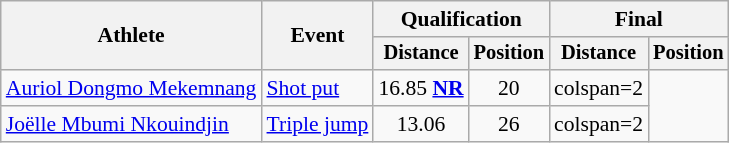<table class=wikitable style="font-size:90%">
<tr>
<th rowspan="2">Athlete</th>
<th rowspan="2">Event</th>
<th colspan="2">Qualification</th>
<th colspan="2">Final</th>
</tr>
<tr style="font-size:95%">
<th>Distance</th>
<th>Position</th>
<th>Distance</th>
<th>Position</th>
</tr>
<tr style=text-align:center>
<td style=text-align:left><a href='#'>Auriol Dongmo Mekemnang</a></td>
<td style=text-align:left><a href='#'>Shot put</a></td>
<td>16.85 <strong><a href='#'>NR</a></strong></td>
<td>20</td>
<td>colspan=2 </td>
</tr>
<tr style=text-align:center>
<td style=text-align:left><a href='#'>Joëlle Mbumi Nkouindjin</a></td>
<td style=text-align:left><a href='#'>Triple jump</a></td>
<td>13.06</td>
<td>26</td>
<td>colspan=2 </td>
</tr>
</table>
